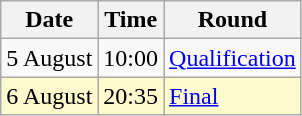<table class="wikitable">
<tr>
<th>Date</th>
<th>Time</th>
<th>Round</th>
</tr>
<tr>
<td>5 August</td>
<td>10:00</td>
<td><a href='#'>Qualification</a></td>
</tr>
<tr style=background:lemonchiffon>
<td>6 August</td>
<td>20:35</td>
<td><a href='#'>Final</a></td>
</tr>
</table>
